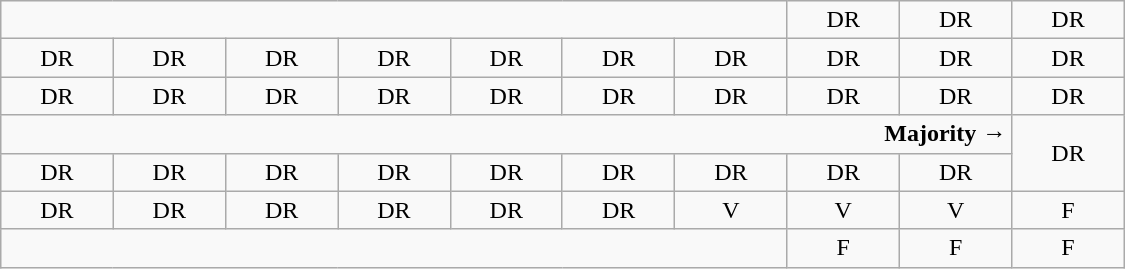<table class="wikitable" style="text-align:center" width=750px>
<tr>
<td colspan=7> </td>
<td>DR</td>
<td>DR</td>
<td>DR</td>
</tr>
<tr>
<td width=50px >DR</td>
<td width=50px >DR</td>
<td width=50px >DR</td>
<td width=50px >DR</td>
<td width=50px >DR</td>
<td width=50px >DR</td>
<td width=50px >DR</td>
<td width=50px >DR</td>
<td width=50px >DR</td>
<td width=50px >DR</td>
</tr>
<tr>
<td>DR</td>
<td>DR</td>
<td>DR</td>
<td>DR</td>
<td>DR</td>
<td>DR</td>
<td>DR</td>
<td>DR</td>
<td>DR</td>
<td>DR</td>
</tr>
<tr>
<td colspan=9 style="text-align:right"><strong>Majority →</strong></td>
<td rowspan=2 >DR</td>
</tr>
<tr>
<td>DR<br></td>
<td>DR<br></td>
<td>DR<br></td>
<td>DR<br></td>
<td>DR<br></td>
<td>DR<br></td>
<td>DR</td>
<td>DR</td>
<td>DR</td>
</tr>
<tr>
<td>DR<br></td>
<td>DR<br></td>
<td>DR<br></td>
<td>DR<br></td>
<td>DR<br></td>
<td>DR<br></td>
<td>V</td>
<td>V</td>
<td>V</td>
<td>F<br></td>
</tr>
<tr>
<td colspan=7> </td>
<td>F</td>
<td>F</td>
<td>F</td>
</tr>
</table>
